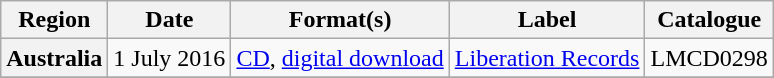<table class="wikitable plainrowheaders">
<tr>
<th scope="col">Region</th>
<th scope="col">Date</th>
<th scope="col">Format(s)</th>
<th scope="col">Label</th>
<th scope="col">Catalogue</th>
</tr>
<tr>
<th scope="row">Australia</th>
<td>1 July 2016</td>
<td><a href='#'>CD</a>, <a href='#'>digital download</a></td>
<td><a href='#'>Liberation Records</a></td>
<td>LMCD0298</td>
</tr>
<tr>
</tr>
</table>
